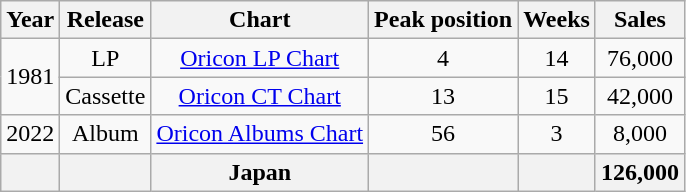<table class="sortable wikitable" style="text-align:center">
<tr>
<th>Year</th>
<th>Release</th>
<th>Chart</th>
<th>Peak position</th>
<th>Weeks</th>
<th>Sales</th>
</tr>
<tr>
<td rowspan="2">1981</td>
<td>LP</td>
<td><a href='#'>Oricon LP Chart</a></td>
<td>4</td>
<td>14</td>
<td>76,000</td>
</tr>
<tr>
<td>Cassette</td>
<td><a href='#'>Oricon CT Chart</a></td>
<td>13</td>
<td>15</td>
<td>42,000</td>
</tr>
<tr>
<td>2022</td>
<td>Album</td>
<td><a href='#'>Oricon Albums Chart</a></td>
<td>56</td>
<td>3</td>
<td>8,000</td>
</tr>
<tr>
<th></th>
<th></th>
<th>Japan</th>
<th></th>
<th></th>
<th>126,000</th>
</tr>
</table>
